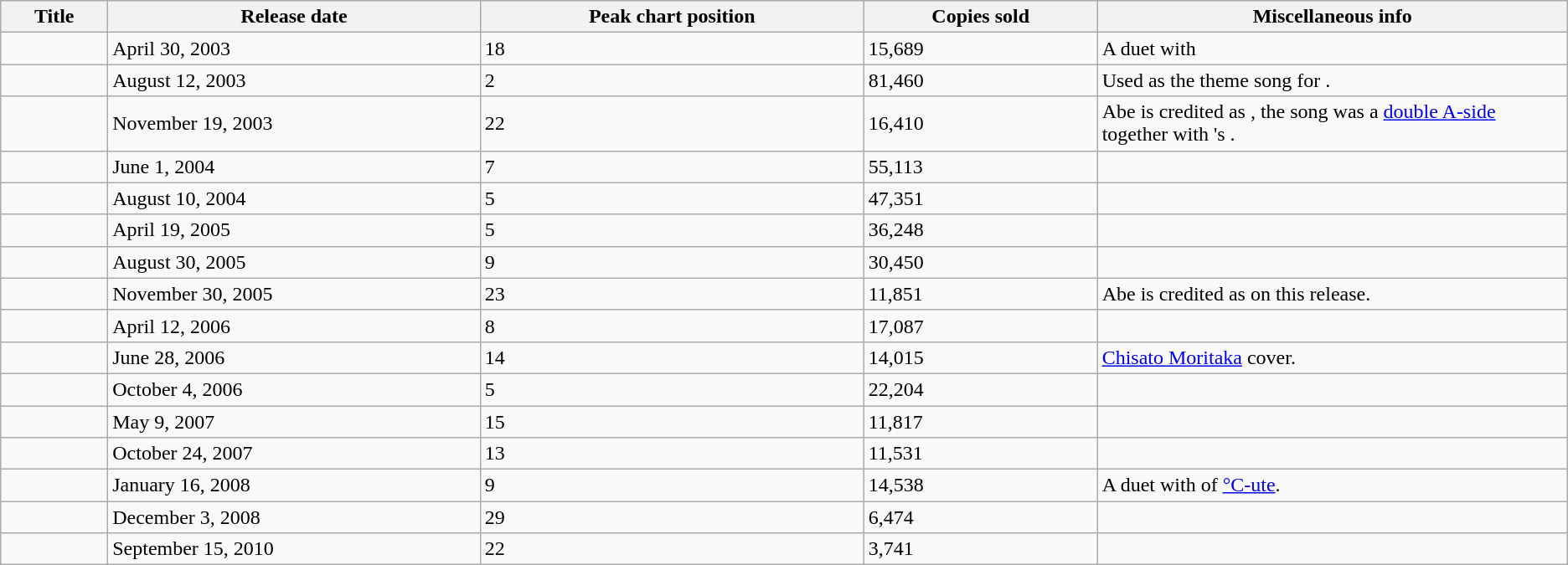<table class="wikitable">
<tr>
<th>Title</th>
<th>Release date</th>
<th>Peak chart position</th>
<th>Copies sold</th>
<th style="width:30%">Miscellaneous info</th>
</tr>
<tr>
<td></td>
<td>April 30, 2003</td>
<td>18</td>
<td>15,689</td>
<td align="left">A duet with </td>
</tr>
<tr>
<td></td>
<td>August 12, 2003</td>
<td>2</td>
<td>81,460</td>
<td align="left">Used as the theme song for .</td>
</tr>
<tr>
<td></td>
<td>November 19, 2003</td>
<td>22</td>
<td>16,410</td>
<td align="left">Abe is credited as , the song was a <a href='#'>double A-side</a> together with 's .</td>
</tr>
<tr>
<td></td>
<td>June 1, 2004</td>
<td>7</td>
<td>55,113</td>
<td></td>
</tr>
<tr>
<td></td>
<td>August 10, 2004</td>
<td>5</td>
<td>47,351</td>
<td></td>
</tr>
<tr>
<td></td>
<td>April 19, 2005</td>
<td>5</td>
<td>36,248</td>
<td></td>
</tr>
<tr>
<td></td>
<td>August 30, 2005</td>
<td>9</td>
<td>30,450</td>
<td></td>
</tr>
<tr>
<td></td>
<td>November 30, 2005</td>
<td>23</td>
<td>11,851</td>
<td align="left">Abe is credited as  on this release.</td>
</tr>
<tr>
<td></td>
<td>April 12, 2006</td>
<td>8</td>
<td>17,087</td>
<td></td>
</tr>
<tr>
<td></td>
<td>June 28, 2006</td>
<td>14</td>
<td>14,015</td>
<td><a href='#'>Chisato Moritaka</a> cover.</td>
</tr>
<tr>
<td></td>
<td>October 4, 2006</td>
<td>5</td>
<td>22,204</td>
<td></td>
</tr>
<tr>
<td></td>
<td>May 9, 2007</td>
<td>15</td>
<td>11,817</td>
<td></td>
</tr>
<tr>
<td></td>
<td>October 24, 2007</td>
<td>13</td>
<td>11,531</td>
<td></td>
</tr>
<tr>
<td></td>
<td>January 16, 2008</td>
<td>9</td>
<td>14,538</td>
<td align="left">A duet with  of <a href='#'>°C-ute</a>.</td>
</tr>
<tr>
<td></td>
<td>December 3, 2008</td>
<td>29</td>
<td>6,474</td>
<td></td>
</tr>
<tr>
<td></td>
<td>September 15, 2010</td>
<td>22</td>
<td>3,741</td>
</tr>
</table>
